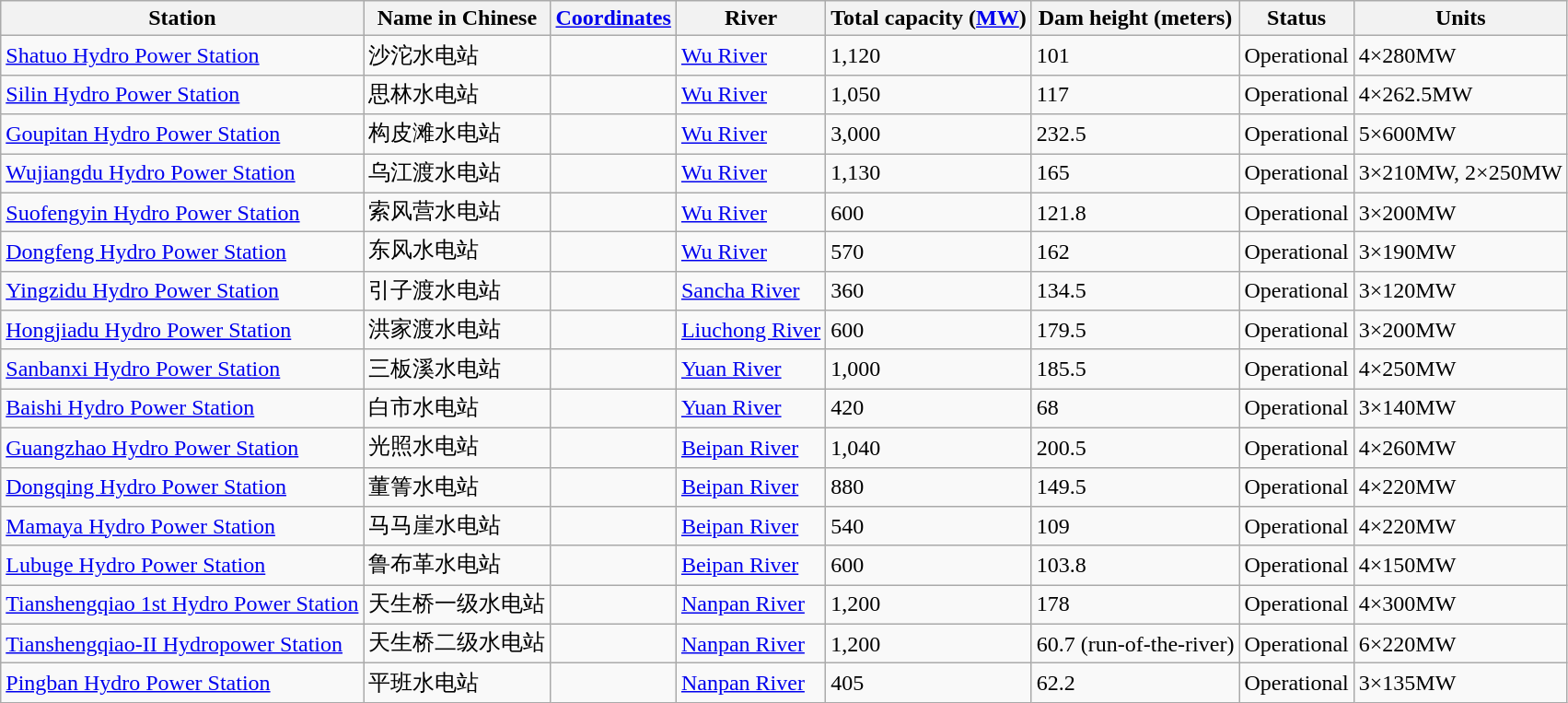<table class="wikitable sortable">
<tr>
<th>Station</th>
<th>Name in Chinese</th>
<th><a href='#'>Coordinates</a></th>
<th>River</th>
<th>Total capacity (<a href='#'>MW</a>)</th>
<th>Dam height (meters)</th>
<th>Status</th>
<th>Units</th>
</tr>
<tr>
<td><a href='#'>Shatuo Hydro Power Station</a></td>
<td>沙沱水电站</td>
<td></td>
<td><a href='#'>Wu River</a></td>
<td>1,120</td>
<td>101</td>
<td>Operational</td>
<td>4×280MW</td>
</tr>
<tr>
<td><a href='#'>Silin Hydro Power Station</a></td>
<td>思林水电站</td>
<td></td>
<td><a href='#'>Wu River</a></td>
<td>1,050</td>
<td>117</td>
<td>Operational</td>
<td>4×262.5MW</td>
</tr>
<tr>
<td><a href='#'>Goupitan Hydro Power Station</a></td>
<td>构皮滩水电站</td>
<td></td>
<td><a href='#'>Wu River</a></td>
<td>3,000</td>
<td>232.5</td>
<td>Operational</td>
<td>5×600MW</td>
</tr>
<tr>
<td><a href='#'>Wujiangdu Hydro Power Station</a></td>
<td>乌江渡水电站</td>
<td></td>
<td><a href='#'>Wu River</a></td>
<td>1,130</td>
<td>165</td>
<td>Operational</td>
<td>3×210MW, 2×250MW</td>
</tr>
<tr>
<td><a href='#'>Suofengyin Hydro Power Station</a></td>
<td>索风营水电站</td>
<td></td>
<td><a href='#'>Wu River</a></td>
<td>600</td>
<td>121.8</td>
<td>Operational</td>
<td>3×200MW</td>
</tr>
<tr>
<td><a href='#'>Dongfeng Hydro Power Station</a></td>
<td>东风水电站</td>
<td></td>
<td><a href='#'>Wu River</a></td>
<td>570</td>
<td>162</td>
<td>Operational</td>
<td>3×190MW</td>
</tr>
<tr>
<td><a href='#'>Yingzidu Hydro Power Station</a></td>
<td>引子渡水电站</td>
<td></td>
<td><a href='#'>Sancha River</a></td>
<td>360</td>
<td>134.5</td>
<td>Operational</td>
<td>3×120MW</td>
</tr>
<tr>
<td><a href='#'>Hongjiadu Hydro Power Station</a></td>
<td>洪家渡水电站</td>
<td></td>
<td><a href='#'>Liuchong River</a></td>
<td>600</td>
<td>179.5</td>
<td>Operational</td>
<td>3×200MW</td>
</tr>
<tr>
<td><a href='#'>Sanbanxi Hydro Power Station</a></td>
<td>三板溪水电站</td>
<td></td>
<td><a href='#'>Yuan River</a></td>
<td>1,000</td>
<td>185.5</td>
<td>Operational</td>
<td>4×250MW</td>
</tr>
<tr>
<td><a href='#'>Baishi Hydro Power Station</a></td>
<td>白市水电站</td>
<td></td>
<td><a href='#'>Yuan River</a></td>
<td>420</td>
<td>68</td>
<td>Operational</td>
<td>3×140MW</td>
</tr>
<tr>
<td><a href='#'>Guangzhao Hydro Power Station</a></td>
<td>光照水电站</td>
<td></td>
<td><a href='#'>Beipan River</a></td>
<td>1,040</td>
<td>200.5</td>
<td>Operational</td>
<td>4×260MW</td>
</tr>
<tr>
<td><a href='#'>Dongqing Hydro Power Station</a></td>
<td>董箐水电站</td>
<td></td>
<td><a href='#'>Beipan River</a></td>
<td>880</td>
<td>149.5</td>
<td>Operational</td>
<td>4×220MW</td>
</tr>
<tr>
<td><a href='#'>Mamaya Hydro Power Station</a></td>
<td>马马崖水电站</td>
<td></td>
<td><a href='#'>Beipan River</a></td>
<td>540</td>
<td>109</td>
<td>Operational</td>
<td>4×220MW</td>
</tr>
<tr>
<td><a href='#'>Lubuge Hydro Power Station</a></td>
<td>鲁布革水电站</td>
<td></td>
<td><a href='#'>Beipan River</a></td>
<td>600</td>
<td>103.8</td>
<td>Operational</td>
<td>4×150MW</td>
</tr>
<tr>
<td><a href='#'>Tianshengqiao 1st Hydro Power Station</a></td>
<td>天生桥一级水电站</td>
<td></td>
<td><a href='#'>Nanpan River</a></td>
<td>1,200</td>
<td>178</td>
<td>Operational</td>
<td>4×300MW</td>
</tr>
<tr>
<td><a href='#'>Tianshengqiao-II Hydropower Station</a></td>
<td>天生桥二级水电站</td>
<td></td>
<td><a href='#'>Nanpan River</a></td>
<td>1,200</td>
<td>60.7 (run-of-the-river)</td>
<td>Operational</td>
<td>6×220MW</td>
</tr>
<tr>
<td><a href='#'>Pingban Hydro Power Station</a></td>
<td>平班水电站</td>
<td></td>
<td><a href='#'>Nanpan River</a></td>
<td>405</td>
<td>62.2</td>
<td>Operational</td>
<td>3×135MW</td>
</tr>
</table>
